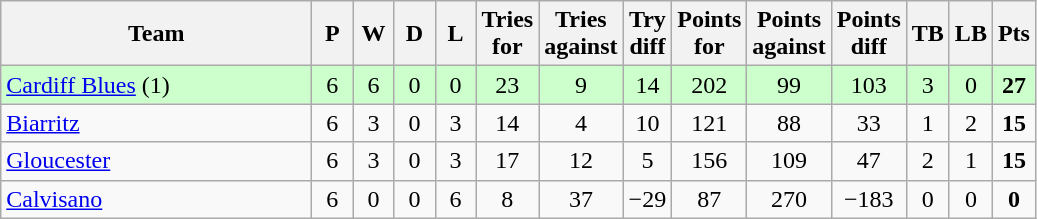<table class="wikitable" style="text-align: center;">
<tr>
<th width="200">Team</th>
<th width="20">P</th>
<th width="20">W</th>
<th width="20">D</th>
<th width="20">L</th>
<th width="20">Tries for</th>
<th width="20">Tries against</th>
<th width="20">Try diff</th>
<th width="20">Points for</th>
<th width="20">Points against</th>
<th width="25">Points diff</th>
<th width="20">TB</th>
<th width="20">LB</th>
<th width="20">Pts</th>
</tr>
<tr bgcolor="#ccffcc">
<td align=left> <a href='#'>Cardiff Blues</a> (1)</td>
<td>6</td>
<td>6</td>
<td>0</td>
<td>0</td>
<td>23</td>
<td>9</td>
<td>14</td>
<td>202</td>
<td>99</td>
<td>103</td>
<td>3</td>
<td>0</td>
<td><strong>27</strong></td>
</tr>
<tr>
<td align=left> <a href='#'>Biarritz</a></td>
<td>6</td>
<td>3</td>
<td>0</td>
<td>3</td>
<td>14</td>
<td>4</td>
<td>10</td>
<td>121</td>
<td>88</td>
<td>33</td>
<td>1</td>
<td>2</td>
<td><strong>15</strong></td>
</tr>
<tr>
<td align=left> <a href='#'>Gloucester</a></td>
<td>6</td>
<td>3</td>
<td>0</td>
<td>3</td>
<td>17</td>
<td>12</td>
<td>5</td>
<td>156</td>
<td>109</td>
<td>47</td>
<td>2</td>
<td>1</td>
<td><strong>15</strong></td>
</tr>
<tr>
<td align=left> <a href='#'>Calvisano</a></td>
<td>6</td>
<td>0</td>
<td>0</td>
<td>6</td>
<td>8</td>
<td>37</td>
<td>−29</td>
<td>87</td>
<td>270</td>
<td>−183</td>
<td>0</td>
<td>0</td>
<td><strong>0</strong></td>
</tr>
</table>
